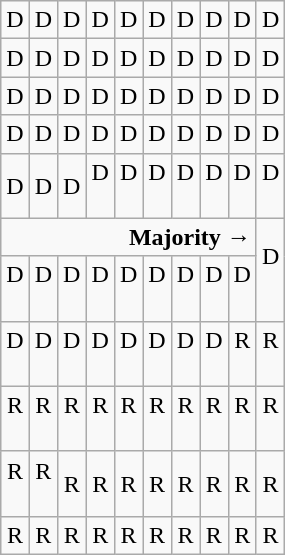<table class="wikitable" style="text-align:center">
<tr>
<td>D</td>
<td>D</td>
<td>D</td>
<td>D</td>
<td>D</td>
<td>D</td>
<td>D</td>
<td>D</td>
<td>D</td>
<td>D</td>
</tr>
<tr>
<td width=10% >D</td>
<td width=10% >D</td>
<td width=10% >D</td>
<td width=10% >D</td>
<td width=10% >D</td>
<td width=10% >D</td>
<td width=10% >D</td>
<td width=10% >D</td>
<td width=10% >D</td>
<td width=10% >D</td>
</tr>
<tr>
<td>D</td>
<td>D</td>
<td>D</td>
<td>D</td>
<td>D</td>
<td>D</td>
<td>D</td>
<td>D</td>
<td>D</td>
<td>D</td>
</tr>
<tr>
<td>D</td>
<td>D</td>
<td>D</td>
<td>D</td>
<td>D</td>
<td>D</td>
<td>D</td>
<td>D</td>
<td>D</td>
<td>D</td>
</tr>
<tr>
<td>D</td>
<td>D</td>
<td>D</td>
<td>D<br><br></td>
<td>D<br><br></td>
<td>D<br><br></td>
<td>D<br><br></td>
<td>D<br><br></td>
<td>D<br><br></td>
<td>D<br><br></td>
</tr>
<tr>
<td colspan=9 align=right><strong>Majority →</strong></td>
<td rowspan=2 >D<br><br></td>
</tr>
<tr>
<td>D<br><br></td>
<td>D<br><br></td>
<td>D<br><br></td>
<td>D<br><br></td>
<td>D<br><br></td>
<td>D<br><br></td>
<td>D<br><br></td>
<td>D<br><br></td>
<td>D<br><br></td>
</tr>
<tr>
<td>D<br><br></td>
<td>D<br><br></td>
<td>D<br><br></td>
<td>D<br><br></td>
<td>D<br><br></td>
<td>D<br><br></td>
<td>D<br><br></td>
<td>D<br><br></td>
<td>R<br><br></td>
<td>R<br><br></td>
</tr>
<tr>
<td>R<br><br></td>
<td>R<br><br></td>
<td>R<br><br></td>
<td>R<br><br></td>
<td>R<br><br></td>
<td>R<br><br></td>
<td>R<br><br></td>
<td>R<br><br></td>
<td>R<br><br></td>
<td>R<br><br></td>
</tr>
<tr>
<td>R<br><br></td>
<td>R<br><br></td>
<td>R</td>
<td>R</td>
<td>R</td>
<td>R</td>
<td>R</td>
<td>R</td>
<td>R</td>
<td>R</td>
</tr>
<tr>
<td>R</td>
<td>R</td>
<td>R</td>
<td>R</td>
<td>R</td>
<td>R</td>
<td>R</td>
<td>R</td>
<td>R</td>
<td>R</td>
</tr>
</table>
